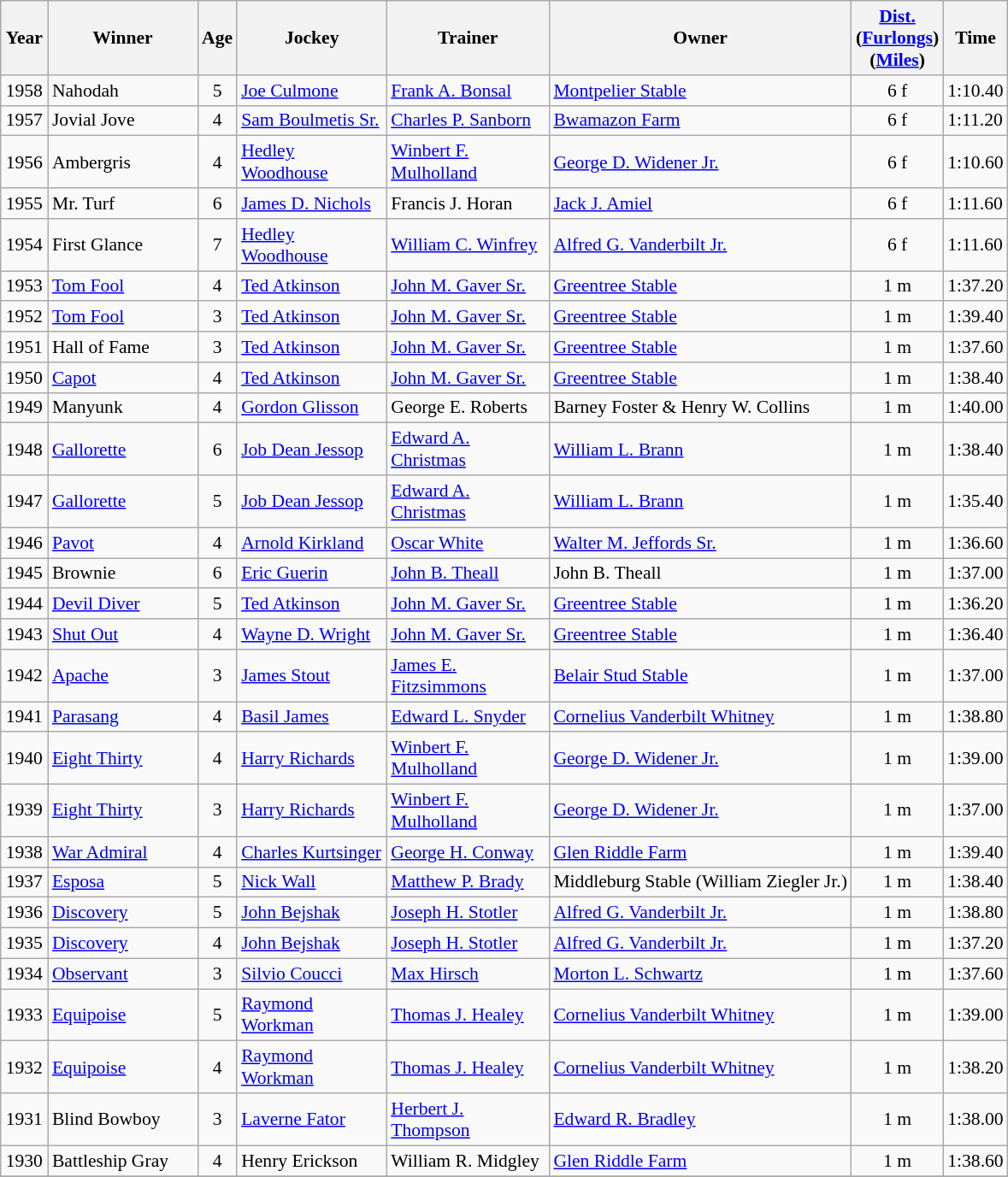<table class="wikitable sortable" style="font-size:90%">
<tr>
<th style="width:30px">Year<br></th>
<th style="width:110px">Winner<br></th>
<th style="width:20px">Age<br></th>
<th style="width:110px">Jockey<br></th>
<th style="width:120px">Trainer<br></th>
<th>Owner<br></th>
<th style="width:25px"><a href='#'>Dist.</a><br> <span>(<a href='#'>Furlongs</a>)<br>(<a href='#'>Miles</a>)</span></th>
<th style="width:25px">Time<br></th>
</tr>
<tr>
<td align=center>1958</td>
<td>Nahodah</td>
<td align=center>5</td>
<td><a href='#'>Joe Culmone</a></td>
<td><a href='#'>Frank A. Bonsal</a></td>
<td><a href='#'>Montpelier Stable</a></td>
<td align=center>6 f</td>
<td>1:10.40</td>
</tr>
<tr>
<td align=center>1957</td>
<td>Jovial Jove</td>
<td align=center>4</td>
<td><a href='#'>Sam Boulmetis Sr.</a></td>
<td><a href='#'>Charles P. Sanborn</a></td>
<td><a href='#'>Bwamazon Farm</a></td>
<td align=center>6 f</td>
<td>1:11.20</td>
</tr>
<tr>
<td align=center>1956</td>
<td>Ambergris</td>
<td align=center>4</td>
<td><a href='#'>Hedley Woodhouse</a></td>
<td><a href='#'>Winbert F. Mulholland</a></td>
<td><a href='#'>George D. Widener Jr.</a></td>
<td align=center>6 f</td>
<td>1:10.60</td>
</tr>
<tr>
<td align=center>1955</td>
<td>Mr. Turf</td>
<td align=center>6</td>
<td><a href='#'>James D. Nichols</a></td>
<td>Francis J. Horan</td>
<td><a href='#'>Jack J. Amiel</a></td>
<td align=center>6 f</td>
<td>1:11.60</td>
</tr>
<tr>
<td align=center>1954</td>
<td>First Glance</td>
<td align=center>7</td>
<td><a href='#'>Hedley Woodhouse</a></td>
<td><a href='#'>William C. Winfrey</a></td>
<td><a href='#'>Alfred G. Vanderbilt Jr.</a></td>
<td align=center>6 f</td>
<td>1:11.60</td>
</tr>
<tr>
<td align=center>1953</td>
<td><a href='#'>Tom Fool</a></td>
<td align=center>4</td>
<td><a href='#'>Ted Atkinson</a></td>
<td><a href='#'>John M. Gaver Sr.</a></td>
<td><a href='#'>Greentree Stable</a></td>
<td align=center>1 m</td>
<td>1:37.20</td>
</tr>
<tr>
<td align=center>1952</td>
<td><a href='#'>Tom Fool</a></td>
<td align=center>3</td>
<td><a href='#'>Ted Atkinson</a></td>
<td><a href='#'>John M. Gaver Sr.</a></td>
<td><a href='#'>Greentree Stable</a></td>
<td align=center>1 m</td>
<td>1:39.40</td>
</tr>
<tr>
<td align=center>1951</td>
<td>Hall of Fame</td>
<td align=center>3</td>
<td><a href='#'>Ted Atkinson</a></td>
<td><a href='#'>John M. Gaver Sr.</a></td>
<td><a href='#'>Greentree Stable</a></td>
<td align=center>1 m</td>
<td>1:37.60</td>
</tr>
<tr>
<td align=center>1950</td>
<td><a href='#'>Capot</a></td>
<td align=center>4</td>
<td><a href='#'>Ted Atkinson</a></td>
<td><a href='#'>John M. Gaver Sr.</a></td>
<td><a href='#'>Greentree Stable</a></td>
<td align=center>1 m</td>
<td>1:38.40</td>
</tr>
<tr>
<td align=center>1949</td>
<td>Manyunk</td>
<td align=center>4</td>
<td><a href='#'>Gordon Glisson</a></td>
<td>George E. Roberts</td>
<td>Barney Foster & Henry W. Collins</td>
<td align=center>1 m</td>
<td>1:40.00</td>
</tr>
<tr>
<td align=center>1948</td>
<td><a href='#'>Gallorette</a></td>
<td align=center>6</td>
<td><a href='#'>Job Dean Jessop</a></td>
<td><a href='#'>Edward A. Christmas</a></td>
<td><a href='#'>William L. Brann</a></td>
<td align=center>1 m</td>
<td>1:38.40</td>
</tr>
<tr>
<td align=center>1947</td>
<td><a href='#'>Gallorette</a></td>
<td align=center>5</td>
<td><a href='#'>Job Dean Jessop</a></td>
<td><a href='#'>Edward A. Christmas</a></td>
<td><a href='#'>William L. Brann</a></td>
<td align=center>1 m</td>
<td>1:35.40</td>
</tr>
<tr>
<td align=center>1946</td>
<td><a href='#'>Pavot</a></td>
<td align=center>4</td>
<td><a href='#'>Arnold Kirkland</a></td>
<td><a href='#'>Oscar White</a></td>
<td><a href='#'>Walter M. Jeffords Sr.</a></td>
<td align=center>1 m</td>
<td>1:36.60</td>
</tr>
<tr>
<td align=center>1945</td>
<td>Brownie</td>
<td align=center>6</td>
<td><a href='#'>Eric Guerin</a></td>
<td><a href='#'>John B. Theall</a></td>
<td>John B. Theall</td>
<td align=center>1 m</td>
<td>1:37.00</td>
</tr>
<tr>
<td align=center>1944</td>
<td><a href='#'>Devil Diver</a></td>
<td align=center>5</td>
<td><a href='#'>Ted Atkinson</a></td>
<td><a href='#'>John M. Gaver Sr.</a></td>
<td><a href='#'>Greentree Stable</a></td>
<td align=center>1 m</td>
<td>1:36.20</td>
</tr>
<tr>
<td align=center>1943</td>
<td><a href='#'>Shut Out</a></td>
<td align=center>4</td>
<td><a href='#'>Wayne D. Wright</a></td>
<td><a href='#'>John M. Gaver Sr.</a></td>
<td><a href='#'>Greentree Stable</a></td>
<td align=center>1 m</td>
<td>1:36.40</td>
</tr>
<tr>
<td align=center>1942</td>
<td><a href='#'>Apache</a></td>
<td align=center>3</td>
<td><a href='#'>James Stout</a></td>
<td><a href='#'>James E. Fitzsimmons</a></td>
<td><a href='#'>Belair Stud Stable</a></td>
<td align=center>1 m</td>
<td>1:37.00</td>
</tr>
<tr>
<td align=center>1941</td>
<td><a href='#'>Parasang</a></td>
<td align=center>4</td>
<td><a href='#'>Basil James</a></td>
<td><a href='#'>Edward L. Snyder</a></td>
<td><a href='#'>Cornelius Vanderbilt Whitney</a></td>
<td align=center>1 m</td>
<td>1:38.80</td>
</tr>
<tr>
<td align=center>1940</td>
<td><a href='#'>Eight Thirty</a></td>
<td align=center>4</td>
<td><a href='#'>Harry Richards</a></td>
<td><a href='#'>Winbert F. Mulholland</a></td>
<td><a href='#'>George D. Widener Jr.</a></td>
<td align=center>1 m</td>
<td>1:39.00</td>
</tr>
<tr>
<td align=center>1939</td>
<td><a href='#'>Eight Thirty</a></td>
<td align=center>3</td>
<td><a href='#'>Harry Richards</a></td>
<td><a href='#'>Winbert F. Mulholland</a></td>
<td><a href='#'>George D. Widener Jr.</a></td>
<td align=center>1 m</td>
<td>1:37.00</td>
</tr>
<tr>
<td align=center>1938</td>
<td><a href='#'>War Admiral</a></td>
<td align=center>4</td>
<td><a href='#'>Charles Kurtsinger</a></td>
<td><a href='#'>George H. Conway</a></td>
<td><a href='#'>Glen Riddle Farm</a></td>
<td align=center>1 m</td>
<td>1:39.40</td>
</tr>
<tr>
<td align=center>1937</td>
<td><a href='#'>Esposa</a></td>
<td align=center>5</td>
<td><a href='#'>Nick Wall</a></td>
<td><a href='#'>Matthew P. Brady</a></td>
<td>Middleburg Stable (William Ziegler Jr.)</td>
<td align=center>1 m</td>
<td>1:38.40</td>
</tr>
<tr>
<td align=center>1936</td>
<td><a href='#'>Discovery</a></td>
<td align=center>5</td>
<td><a href='#'>John Bejshak</a></td>
<td><a href='#'>Joseph H. Stotler</a></td>
<td><a href='#'>Alfred G. Vanderbilt Jr.</a></td>
<td align=center>1 m</td>
<td>1:38.80</td>
</tr>
<tr>
<td align=center>1935</td>
<td><a href='#'>Discovery</a></td>
<td align=center>4</td>
<td><a href='#'>John Bejshak</a></td>
<td><a href='#'>Joseph H. Stotler</a></td>
<td><a href='#'>Alfred G. Vanderbilt Jr.</a></td>
<td align=center>1 m</td>
<td>1:37.20</td>
</tr>
<tr>
<td align=center>1934</td>
<td><a href='#'>Observant</a></td>
<td align=center>3</td>
<td><a href='#'>Silvio Coucci</a></td>
<td><a href='#'>Max Hirsch</a></td>
<td><a href='#'>Morton L. Schwartz</a></td>
<td align=center>1 m</td>
<td>1:37.60</td>
</tr>
<tr>
<td align=center>1933</td>
<td><a href='#'>Equipoise</a></td>
<td align=center>5</td>
<td><a href='#'>Raymond Workman</a></td>
<td><a href='#'>Thomas J. Healey</a></td>
<td><a href='#'>Cornelius Vanderbilt Whitney</a></td>
<td align=center>1 m</td>
<td>1:39.00</td>
</tr>
<tr>
<td align=center>1932</td>
<td><a href='#'>Equipoise</a></td>
<td align=center>4</td>
<td><a href='#'>Raymond Workman</a></td>
<td><a href='#'>Thomas J. Healey</a></td>
<td><a href='#'>Cornelius Vanderbilt Whitney</a></td>
<td align=center>1 m</td>
<td>1:38.20</td>
</tr>
<tr>
<td align=center>1931</td>
<td>Blind Bowboy</td>
<td align=center>3</td>
<td><a href='#'>Laverne Fator</a></td>
<td><a href='#'>Herbert J. Thompson</a></td>
<td><a href='#'>Edward R. Bradley</a></td>
<td align=center>1 m</td>
<td>1:38.00</td>
</tr>
<tr>
<td align=center>1930</td>
<td>Battleship Gray</td>
<td align=center>4</td>
<td>Henry Erickson</td>
<td>William R. Midgley</td>
<td><a href='#'>Glen Riddle Farm</a></td>
<td align=center>1 m</td>
<td>1:38.60</td>
</tr>
<tr>
</tr>
</table>
